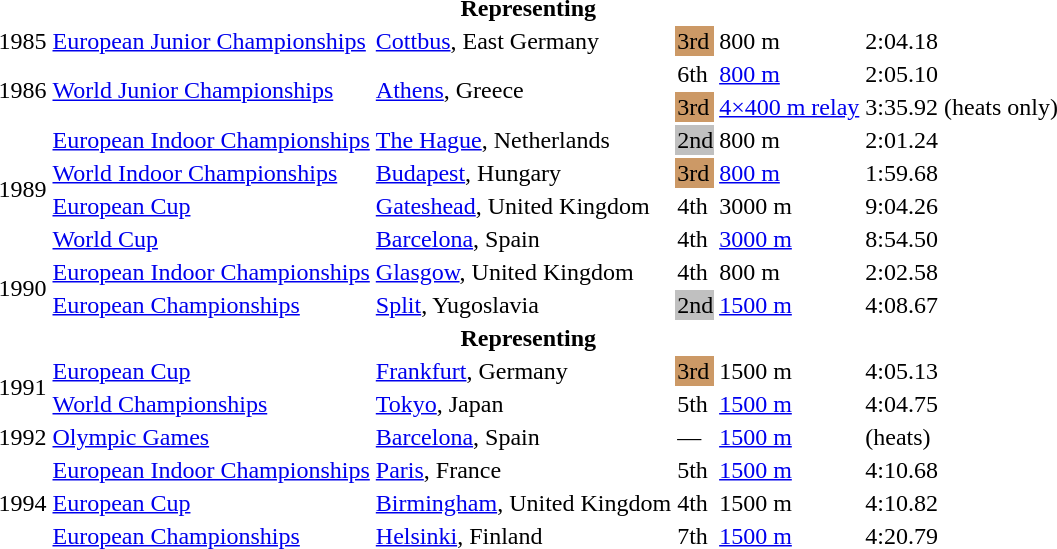<table>
<tr>
<th colspan="6">Representing </th>
</tr>
<tr>
<td>1985</td>
<td><a href='#'>European Junior Championships</a></td>
<td><a href='#'>Cottbus</a>, East Germany</td>
<td bgcolor=cc9966>3rd</td>
<td>800 m</td>
<td>2:04.18</td>
</tr>
<tr>
<td rowspan=2>1986</td>
<td rowspan=2><a href='#'>World Junior Championships</a></td>
<td rowspan=2><a href='#'>Athens</a>, Greece</td>
<td>6th</td>
<td><a href='#'>800 m</a></td>
<td>2:05.10</td>
</tr>
<tr>
<td bgcolor=cc9966>3rd</td>
<td><a href='#'>4×400 m relay</a></td>
<td>3:35.92 (heats only)</td>
</tr>
<tr>
<td rowspan=4>1989</td>
<td><a href='#'>European Indoor Championships</a></td>
<td><a href='#'>The Hague</a>, Netherlands</td>
<td bgcolor=silver>2nd</td>
<td>800 m</td>
<td>2:01.24</td>
</tr>
<tr>
<td><a href='#'>World Indoor Championships</a></td>
<td><a href='#'>Budapest</a>, Hungary</td>
<td bgcolor=cc9966>3rd</td>
<td><a href='#'>800 m</a></td>
<td>1:59.68</td>
</tr>
<tr>
<td><a href='#'>European Cup</a></td>
<td><a href='#'>Gateshead</a>, United Kingdom</td>
<td>4th</td>
<td>3000 m</td>
<td>9:04.26</td>
</tr>
<tr>
<td><a href='#'>World Cup</a></td>
<td><a href='#'>Barcelona</a>, Spain</td>
<td>4th</td>
<td><a href='#'>3000 m</a></td>
<td>8:54.50</td>
</tr>
<tr>
<td rowspan=2>1990</td>
<td><a href='#'>European Indoor Championships</a></td>
<td><a href='#'>Glasgow</a>, United Kingdom</td>
<td>4th</td>
<td>800 m</td>
<td>2:02.58</td>
</tr>
<tr>
<td><a href='#'>European Championships</a></td>
<td><a href='#'>Split</a>, Yugoslavia</td>
<td bgcolor=silver>2nd</td>
<td><a href='#'>1500 m</a></td>
<td>4:08.67</td>
</tr>
<tr>
<th colspan="6">Representing </th>
</tr>
<tr>
<td rowspan=2>1991</td>
<td><a href='#'>European Cup</a></td>
<td><a href='#'>Frankfurt</a>, Germany</td>
<td bgcolor=cc9966>3rd</td>
<td>1500 m</td>
<td>4:05.13</td>
</tr>
<tr>
<td><a href='#'>World Championships</a></td>
<td><a href='#'>Tokyo</a>, Japan</td>
<td>5th</td>
<td><a href='#'>1500 m</a></td>
<td>4:04.75</td>
</tr>
<tr>
<td>1992</td>
<td><a href='#'>Olympic Games</a></td>
<td><a href='#'>Barcelona</a>, Spain</td>
<td>—</td>
<td><a href='#'>1500 m</a></td>
<td> (heats)</td>
</tr>
<tr>
<td rowspan=3>1994</td>
<td><a href='#'>European Indoor Championships</a></td>
<td><a href='#'>Paris</a>, France</td>
<td>5th</td>
<td><a href='#'>1500 m</a></td>
<td>4:10.68</td>
</tr>
<tr>
<td><a href='#'>European Cup</a></td>
<td><a href='#'>Birmingham</a>, United Kingdom</td>
<td>4th</td>
<td>1500 m</td>
<td>4:10.82</td>
</tr>
<tr>
<td><a href='#'>European Championships</a></td>
<td><a href='#'>Helsinki</a>, Finland</td>
<td>7th</td>
<td><a href='#'>1500 m</a></td>
<td>4:20.79</td>
</tr>
</table>
